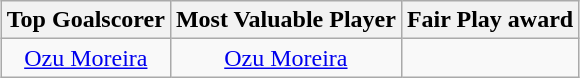<table class="wikitable" style="text-align: center; margin: 0 auto;">
<tr>
<th>Top Goalscorer</th>
<th>Most Valuable Player</th>
<th>Fair Play award</th>
</tr>
<tr>
<td> <a href='#'>Ozu Moreira</a></td>
<td> <a href='#'>Ozu Moreira</a></td>
<td></td>
</tr>
</table>
